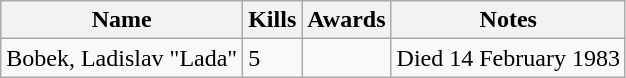<table class=wikitable>
<tr>
<th>Name</th>
<th>Kills</th>
<th>Awards</th>
<th>Notes</th>
</tr>
<tr>
<td>Bobek, Ladislav "Lada"</td>
<td>5</td>
<td></td>
<td>Died 14 February 1983</td>
</tr>
</table>
